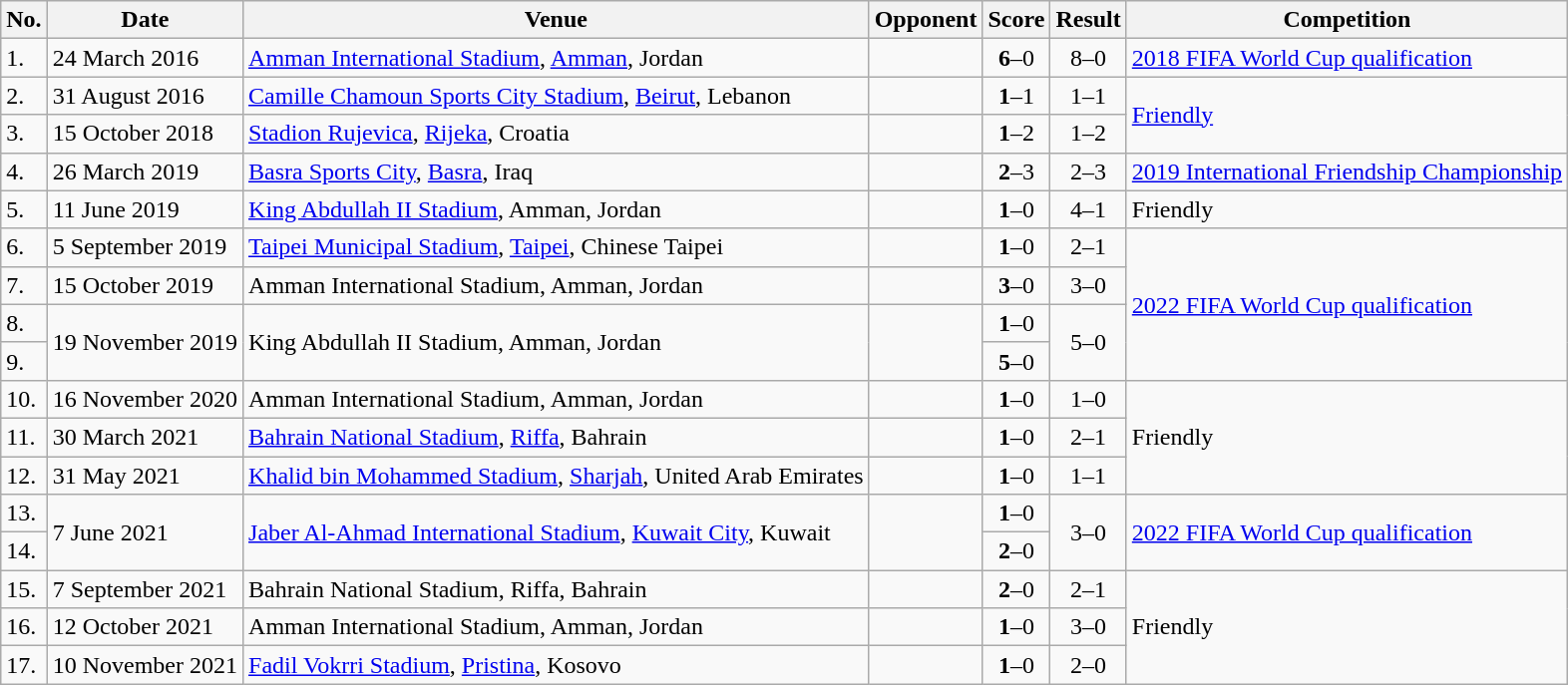<table class="wikitable">
<tr>
<th>No.</th>
<th>Date</th>
<th>Venue</th>
<th>Opponent</th>
<th>Score</th>
<th>Result</th>
<th>Competition</th>
</tr>
<tr>
<td>1.</td>
<td>24 March 2016</td>
<td><a href='#'>Amman International Stadium</a>, <a href='#'>Amman</a>, Jordan</td>
<td></td>
<td align=center><strong>6</strong>–0</td>
<td align=center>8–0</td>
<td><a href='#'>2018 FIFA World Cup qualification</a></td>
</tr>
<tr>
<td>2.</td>
<td>31 August 2016</td>
<td><a href='#'>Camille Chamoun Sports City Stadium</a>, <a href='#'>Beirut</a>, Lebanon</td>
<td></td>
<td align=center><strong>1</strong>–1</td>
<td align=center>1–1</td>
<td rowspan=2><a href='#'>Friendly</a></td>
</tr>
<tr>
<td>3.</td>
<td>15 October 2018</td>
<td><a href='#'>Stadion Rujevica</a>, <a href='#'>Rijeka</a>, Croatia</td>
<td></td>
<td align=center><strong>1</strong>–2</td>
<td align=center>1–2</td>
</tr>
<tr>
<td>4.</td>
<td>26 March 2019</td>
<td><a href='#'>Basra Sports City</a>, <a href='#'>Basra</a>, Iraq</td>
<td></td>
<td align=center><strong>2</strong>–3</td>
<td align=center>2–3</td>
<td><a href='#'>2019 International Friendship Championship</a></td>
</tr>
<tr>
<td>5.</td>
<td>11 June 2019</td>
<td><a href='#'>King Abdullah II Stadium</a>, Amman, Jordan</td>
<td></td>
<td align=center><strong>1</strong>–0</td>
<td align=center>4–1</td>
<td>Friendly</td>
</tr>
<tr>
<td>6.</td>
<td>5 September 2019</td>
<td><a href='#'>Taipei Municipal Stadium</a>, <a href='#'>Taipei</a>, Chinese Taipei</td>
<td></td>
<td align=center><strong>1</strong>–0</td>
<td align=center>2–1</td>
<td rowspan=4><a href='#'>2022 FIFA World Cup qualification</a></td>
</tr>
<tr>
<td>7.</td>
<td>15 October 2019</td>
<td>Amman International Stadium, Amman, Jordan</td>
<td></td>
<td align=center><strong>3</strong>–0</td>
<td align=center>3–0</td>
</tr>
<tr>
<td>8.</td>
<td rowspan="2">19 November 2019</td>
<td rowspan="2">King Abdullah II Stadium, Amman, Jordan</td>
<td rowspan="2"></td>
<td align=center><strong>1</strong>–0</td>
<td rowspan="2" style="text-align:center">5–0</td>
</tr>
<tr>
<td>9.</td>
<td align=center><strong>5</strong>–0</td>
</tr>
<tr>
<td>10.</td>
<td>16 November 2020</td>
<td>Amman International Stadium, Amman, Jordan</td>
<td></td>
<td align=center><strong>1</strong>–0</td>
<td align=center>1–0</td>
<td rowspan=3>Friendly</td>
</tr>
<tr>
<td>11.</td>
<td>30 March 2021</td>
<td><a href='#'>Bahrain National Stadium</a>, <a href='#'>Riffa</a>, Bahrain</td>
<td></td>
<td align=center><strong>1</strong>–0</td>
<td align=center>2–1</td>
</tr>
<tr>
<td>12.</td>
<td>31 May 2021</td>
<td><a href='#'>Khalid bin Mohammed Stadium</a>, <a href='#'>Sharjah</a>, United Arab Emirates</td>
<td></td>
<td align=center><strong>1</strong>–0</td>
<td align=center>1–1</td>
</tr>
<tr>
<td>13.</td>
<td rowspan=2>7 June 2021</td>
<td rowspan=2><a href='#'>Jaber Al-Ahmad International Stadium</a>, <a href='#'>Kuwait City</a>, Kuwait</td>
<td rowspan=2></td>
<td align=center><strong>1</strong>–0</td>
<td rowspan=2 align=center>3–0</td>
<td rowspan=2><a href='#'>2022 FIFA World Cup qualification</a></td>
</tr>
<tr>
<td>14.</td>
<td align=center><strong>2</strong>–0</td>
</tr>
<tr>
<td>15.</td>
<td>7 September 2021</td>
<td>Bahrain National Stadium, Riffa, Bahrain</td>
<td></td>
<td align=center><strong>2</strong>–0</td>
<td align=center>2–1</td>
<td rowspan=3>Friendly</td>
</tr>
<tr>
<td>16.</td>
<td>12 October 2021</td>
<td>Amman International Stadium, Amman, Jordan</td>
<td></td>
<td align=center><strong>1</strong>–0</td>
<td align=center>3–0</td>
</tr>
<tr>
<td>17.</td>
<td>10 November 2021</td>
<td><a href='#'>Fadil Vokrri Stadium</a>, <a href='#'>Pristina</a>, Kosovo</td>
<td></td>
<td align=center><strong>1</strong>–0</td>
<td align=center>2–0</td>
</tr>
</table>
